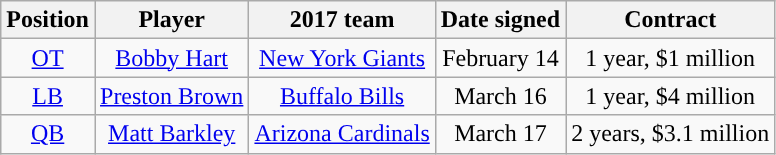<table class="wikitable" style="text-align:center">
<tr>
<th>Position</th>
<th>Player</th>
<th>2017 team</th>
<th>Date signed</th>
<th>Contract</th>
</tr>
<tr>
<td><a href='#'>OT</a></td>
<td><a href='#'>Bobby Hart</a></td>
<td><a href='#'>New York Giants</a></td>
<td>February 14</td>
<td>1 year, $1 million</td>
</tr>
<tr>
<td><a href='#'>LB</a></td>
<td><a href='#'>Preston Brown</a></td>
<td><a href='#'>Buffalo Bills</a></td>
<td>March 16</td>
<td>1 year, $4 million</td>
</tr>
<tr>
<td><a href='#'>QB</a></td>
<td><a href='#'>Matt Barkley</a></td>
<td><a href='#'>Arizona Cardinals</a></td>
<td>March 17</td>
<td>2 years, $3.1 million</td>
</tr>
</table>
